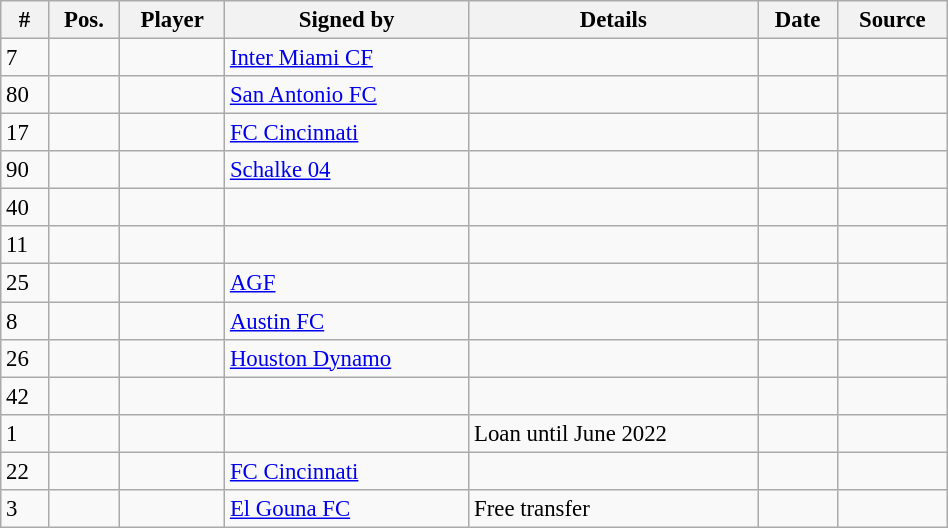<table class="wikitable sortable" style="width:50%; text-align:center; font-size:95%; text-align:left;">
<tr>
<th>#</th>
<th>Pos.</th>
<th>Player</th>
<th>Signed by</th>
<th>Details</th>
<th>Date</th>
<th>Source</th>
</tr>
<tr>
<td>7</td>
<td></td>
<td></td>
<td> <a href='#'>Inter Miami CF</a></td>
<td></td>
<td></td>
<td></td>
</tr>
<tr>
<td>80</td>
<td></td>
<td></td>
<td> <a href='#'>San Antonio FC</a></td>
<td></td>
<td></td>
<td></td>
</tr>
<tr>
<td>17</td>
<td></td>
<td></td>
<td> <a href='#'>FC Cincinnati</a></td>
<td></td>
<td></td>
<td></td>
</tr>
<tr>
<td>90</td>
<td></td>
<td></td>
<td> <a href='#'>Schalke 04</a></td>
<td></td>
<td></td>
<td></td>
</tr>
<tr>
<td>40</td>
<td></td>
<td></td>
<td></td>
<td></td>
<td></td>
<td></td>
</tr>
<tr>
<td>11</td>
<td></td>
<td></td>
<td></td>
<td></td>
<td></td>
<td></td>
</tr>
<tr>
<td>25</td>
<td></td>
<td></td>
<td> <a href='#'>AGF</a></td>
<td></td>
<td></td>
<td></td>
</tr>
<tr>
<td>8</td>
<td></td>
<td></td>
<td> <a href='#'>Austin FC</a></td>
<td></td>
<td></td>
<td></td>
</tr>
<tr>
<td>26</td>
<td></td>
<td></td>
<td> <a href='#'>Houston Dynamo</a></td>
<td></td>
<td></td>
<td></td>
</tr>
<tr>
<td>42</td>
<td></td>
<td></td>
<td></td>
<td></td>
<td></td>
<td></td>
</tr>
<tr>
<td>1</td>
<td></td>
<td></td>
<td></td>
<td>Loan until June 2022</td>
<td></td>
<td></td>
</tr>
<tr>
<td>22</td>
<td></td>
<td></td>
<td> <a href='#'>FC Cincinnati</a></td>
<td></td>
<td></td>
<td></td>
</tr>
<tr>
<td>3</td>
<td></td>
<td></td>
<td> <a href='#'>El Gouna FC</a></td>
<td>Free transfer</td>
<td></td>
<td></td>
</tr>
</table>
